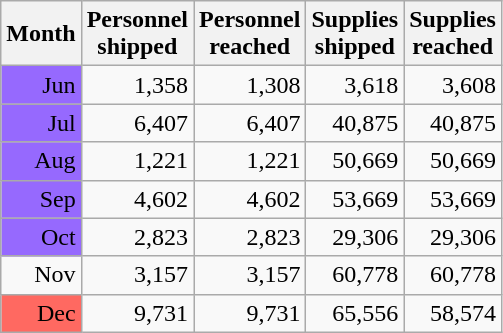<table class="wikitable sortable" style="text-align:right">
<tr>
<th>Month</th>
<th>Personnel<br> shipped</th>
<th>Personnel<br> reached</th>
<th>Supplies<br> shipped</th>
<th>Supplies<br> reached</th>
</tr>
<tr>
<td style="background:#9669FE;">Jun</td>
<td>1,358</td>
<td>1,308</td>
<td>3,618</td>
<td>3,608</td>
</tr>
<tr>
<td style="background:#9669FE;">Jul</td>
<td>6,407</td>
<td>6,407</td>
<td>40,875</td>
<td>40,875</td>
</tr>
<tr>
<td style="background:#9669FE;">Aug</td>
<td>1,221</td>
<td>1,221</td>
<td>50,669</td>
<td>50,669</td>
</tr>
<tr>
<td style="background:#9669FE;">Sep</td>
<td>4,602</td>
<td>4,602</td>
<td>53,669</td>
<td>53,669</td>
</tr>
<tr>
<td style="background:#9669FE;">Oct</td>
<td>2,823</td>
<td>2,823</td>
<td>29,306</td>
<td>29,306</td>
</tr>
<tr>
<td>Nov</td>
<td>3,157</td>
<td>3,157</td>
<td>60,778</td>
<td>60,778</td>
</tr>
<tr>
<td style="background:#FF6961;">Dec</td>
<td>9,731</td>
<td>9,731</td>
<td>65,556</td>
<td>58,574</td>
</tr>
</table>
